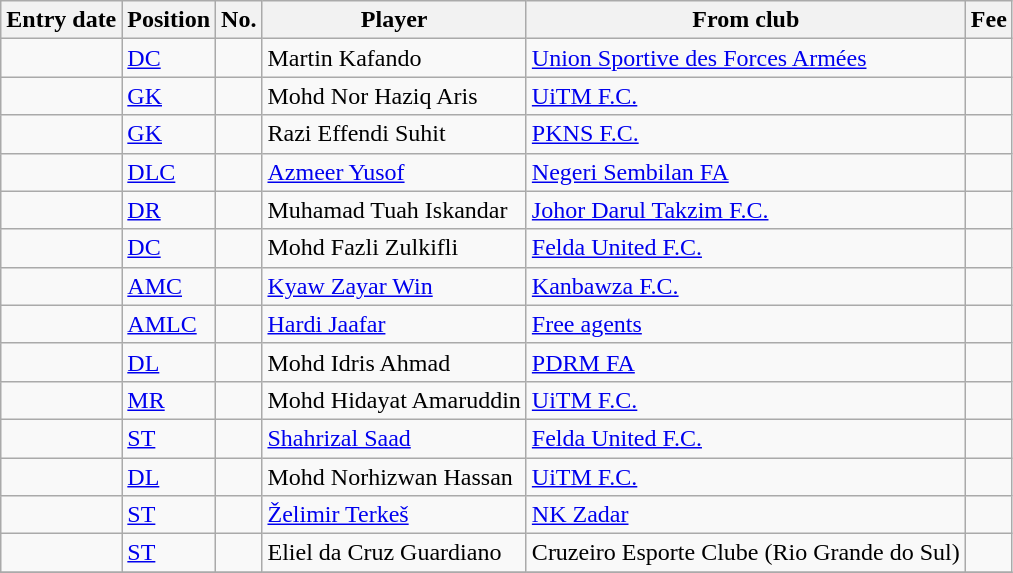<table class="wikitable sortable">
<tr>
<th>Entry date</th>
<th>Position</th>
<th>No.</th>
<th>Player</th>
<th>From club</th>
<th>Fee</th>
</tr>
<tr>
<td></td>
<td align="left"><a href='#'>DC</a></td>
<td align="left"></td>
<td align="left"> Martin Kafando</td>
<td align="left"> <a href='#'>Union Sportive des Forces Armées</a></td>
<td align=right></td>
</tr>
<tr>
<td></td>
<td align="left"><a href='#'>GK</a></td>
<td align="left"></td>
<td align="left"> Mohd Nor Haziq Aris</td>
<td align="left"> <a href='#'>UiTM F.C.</a></td>
<td align=right></td>
</tr>
<tr>
<td></td>
<td align="left"><a href='#'>GK</a></td>
<td align="left"></td>
<td align="left"> Razi Effendi Suhit</td>
<td align="left"> <a href='#'>PKNS F.C.</a></td>
<td align=right></td>
</tr>
<tr>
<td></td>
<td align="left"><a href='#'>DLC</a></td>
<td align="left"></td>
<td align="left"> <a href='#'>Azmeer Yusof</a></td>
<td align="left"> <a href='#'>Negeri Sembilan FA</a></td>
<td align=right></td>
</tr>
<tr>
<td></td>
<td align="left"><a href='#'>DR</a></td>
<td align="left"></td>
<td align="left"> Muhamad Tuah Iskandar</td>
<td align="left"> <a href='#'>Johor Darul Takzim F.C.</a></td>
<td align=right></td>
</tr>
<tr>
<td></td>
<td align="left"><a href='#'>DC</a></td>
<td align="left"></td>
<td align="left"> Mohd Fazli Zulkifli</td>
<td align="left"> <a href='#'>Felda United F.C.</a></td>
<td align=right></td>
</tr>
<tr>
<td></td>
<td align="left"><a href='#'>AMC</a></td>
<td align="left"></td>
<td align="left"> <a href='#'>Kyaw Zayar Win</a></td>
<td align="left"> <a href='#'>Kanbawza F.C.</a></td>
<td align=right></td>
</tr>
<tr>
<td></td>
<td align="left"><a href='#'>AMLC</a></td>
<td align="left"></td>
<td align="left"> <a href='#'>Hardi Jaafar</a></td>
<td align="left"><a href='#'>Free agents</a></td>
<td align=right></td>
</tr>
<tr>
<td></td>
<td align="left"><a href='#'>DL</a></td>
<td align="left"></td>
<td align="left"> Mohd Idris Ahmad</td>
<td align="left"> <a href='#'>PDRM FA</a></td>
<td align=right></td>
</tr>
<tr>
<td></td>
<td align="left"><a href='#'>MR</a></td>
<td align="left"></td>
<td align="left"> Mohd Hidayat Amaruddin</td>
<td align="left"> <a href='#'>UiTM F.C.</a></td>
<td align=right></td>
</tr>
<tr>
<td></td>
<td align="left"><a href='#'>ST</a></td>
<td align="left"></td>
<td align="left"> <a href='#'>Shahrizal Saad</a></td>
<td align="left"> <a href='#'>Felda United F.C.</a></td>
<td align=right></td>
</tr>
<tr>
<td></td>
<td align="left"><a href='#'>DL</a></td>
<td align="left"></td>
<td align="left"> Mohd Norhizwan Hassan</td>
<td align="left"> <a href='#'>UiTM F.C.</a></td>
<td align=right></td>
</tr>
<tr>
<td></td>
<td align="left"><a href='#'>ST</a></td>
<td align="left"></td>
<td align="left"> <a href='#'>Želimir Terkeš</a></td>
<td align="left"> <a href='#'>NK Zadar</a></td>
<td align=right></td>
</tr>
<tr>
<td></td>
<td align="left"><a href='#'>ST</a></td>
<td align="left"></td>
<td align="left"> Eliel da Cruz Guardiano</td>
<td align="left"> Cruzeiro Esporte Clube (Rio Grande do Sul)</td>
<td align=right></td>
</tr>
<tr>
</tr>
</table>
